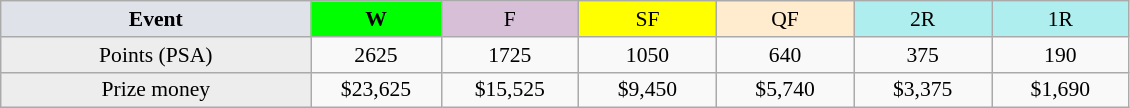<table class=wikitable style=font-size:90%;text-align:center>
<tr>
<td width=200 colspan=1 bgcolor=#dfe2e9><strong>Event</strong></td>
<td width=80 bgcolor=lime><strong>W</strong></td>
<td width=85 bgcolor=#D8BFD8>F</td>
<td width=85 bgcolor=#FFFF00>SF</td>
<td width=85 bgcolor=#ffebcd>QF</td>
<td width=85 bgcolor=#afeeee>2R</td>
<td width=85 bgcolor=#afeeee>1R</td>
</tr>
<tr>
<td bgcolor=#EDEDED>Points (PSA)</td>
<td>2625</td>
<td>1725</td>
<td>1050</td>
<td>640</td>
<td>375</td>
<td>190</td>
</tr>
<tr>
<td bgcolor=#EDEDED>Prize money</td>
<td>$23,625</td>
<td>$15,525</td>
<td>$9,450</td>
<td>$5,740</td>
<td>$3,375</td>
<td>$1,690</td>
</tr>
</table>
